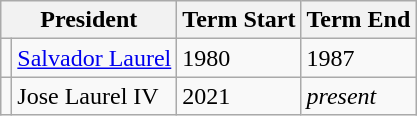<table class="wikitable collapsible sortable">
<tr>
<th colspan="2">President</th>
<th>Term Start</th>
<th>Term End</th>
</tr>
<tr>
<td></td>
<td><a href='#'>Salvador Laurel</a></td>
<td>1980</td>
<td>1987</td>
</tr>
<tr>
<td></td>
<td>Jose Laurel IV</td>
<td>2021</td>
<td><em>present</em></td>
</tr>
</table>
